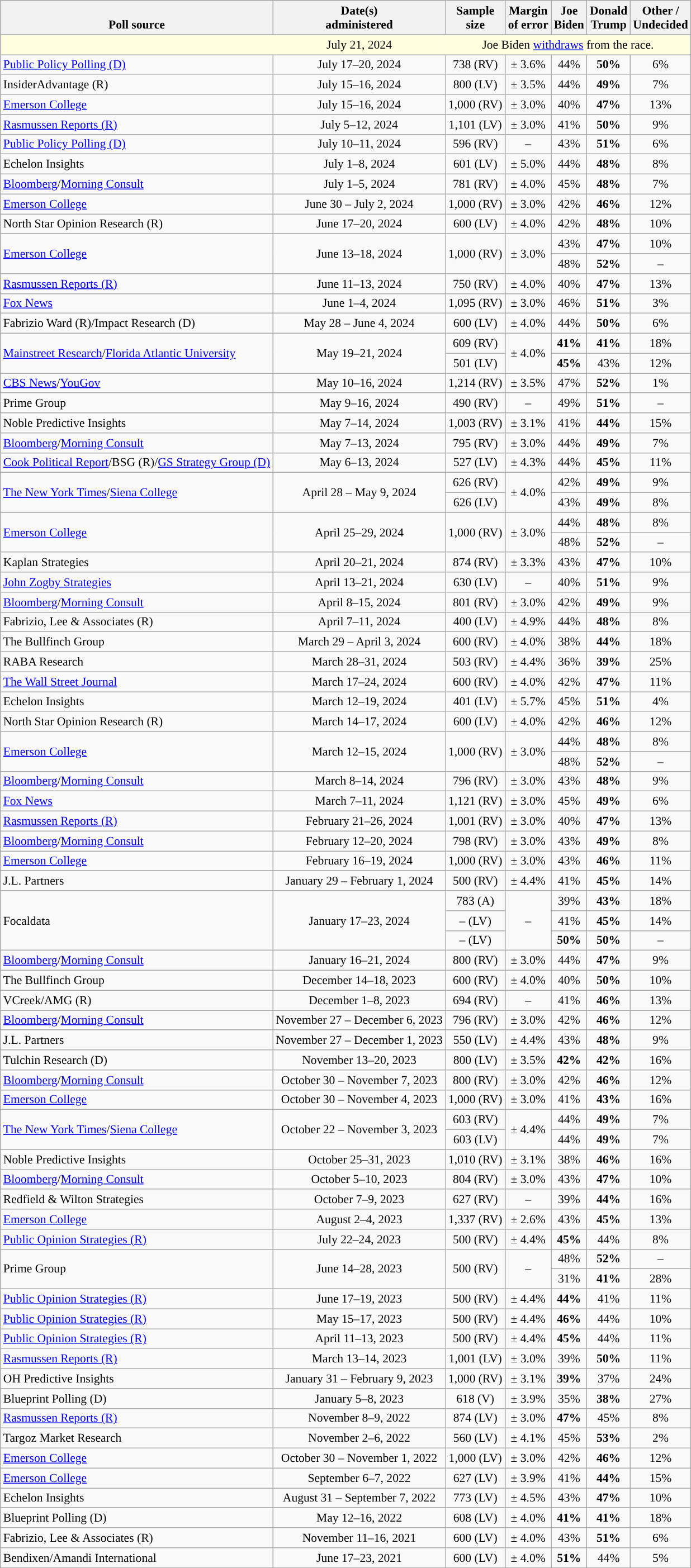<table class="wikitable sortable mw-datatable" style="font-size:90%;text-align:center;line-height:17px">
<tr valign=bottom>
<th>Poll source</th>
<th>Date(s)<br>administered</th>
<th>Sample<br>size</th>
<th>Margin<br>of error</th>
<th class="unsortable">Joe<br>Biden<br></th>
<th class="unsortable">Donald<br>Trump<br></th>
<th class="unsortable">Other /<br>Undecided</th>
</tr>
<tr>
</tr>
<tr style="background:lightyellow;">
<td style="border-right-style:hidden;"></td>
<td style="border-right-style:hidden; " data-sort-value="2024-07-21">July 21, 2024</td>
<td colspan="5">Joe Biden <a href='#'>withdraws</a> from the race.</td>
</tr>
<tr>
<td style="text-align:left;"><a href='#'>Public Policy Polling (D)</a></td>
<td data-sort-value="2024-07-21">July 17–20, 2024</td>
<td>738 (RV)</td>
<td>± 3.6%</td>
<td>44%</td>
<td style="background-color:"><strong>50%</strong></td>
<td>6%</td>
</tr>
<tr>
<td style="text-align:left;">InsiderAdvantage (R)</td>
<td data-sort-value="2024-07-18">July 15–16, 2024</td>
<td>800 (LV)</td>
<td>± 3.5%</td>
<td>44%</td>
<td style="background-color:"><strong>49%</strong></td>
<td>7%</td>
</tr>
<tr>
<td style="text-align:left;"><a href='#'>Emerson College</a></td>
<td data-sort-value="2024-07-18">July 15–16, 2024</td>
<td>1,000 (RV)</td>
<td>± 3.0%</td>
<td>40%</td>
<td style="background-color:"><strong>47%</strong></td>
<td>13%</td>
</tr>
<tr>
<td style="text-align:left;"><a href='#'>Rasmussen Reports (R)</a></td>
<td data-sort-value="2024-07-19">July 5–12, 2024</td>
<td>1,101 (LV)</td>
<td>± 3.0%</td>
<td>41%</td>
<td style="background-color:"><strong>50%</strong></td>
<td>9%</td>
</tr>
<tr>
<td style="text-align:left;"><a href='#'>Public Policy Polling (D)</a></td>
<td data-sort-value="2024-07-22">July 10–11, 2024</td>
<td>596 (RV)</td>
<td>–</td>
<td>43%</td>
<td style="background-color:"><strong>51%</strong></td>
<td>6%</td>
</tr>
<tr>
<td style="text-align:left;">Echelon Insights</td>
<td data-sort-value="2024-07-08">July 1–8, 2024</td>
<td>601 (LV)</td>
<td>± 5.0%</td>
<td>44%</td>
<td style="background-color:"><strong>48%</strong></td>
<td>8%</td>
</tr>
<tr>
<td style="text-align:left;"><a href='#'>Bloomberg</a>/<a href='#'>Morning Consult</a></td>
<td data-sort-value="2024-07-06">July 1–5, 2024</td>
<td>781 (RV)</td>
<td>± 4.0%</td>
<td>45%</td>
<td style="background-color:"><strong>48%</strong></td>
<td>7%</td>
</tr>
<tr>
<td style="text-align:left;"><a href='#'>Emerson College</a></td>
<td data-sort-value="2024-07-08">June 30 – July 2, 2024</td>
<td>1,000 (RV)</td>
<td>± 3.0%</td>
<td>42%</td>
<td style="background-color:"><strong>46%</strong></td>
<td>12%</td>
</tr>
<tr>
<td style="text-align:left;">North Star Opinion Research (R)</td>
<td data-sort-value="2024-06-21">June 17–20, 2024</td>
<td>600 (LV)</td>
<td>± 4.0%</td>
<td>42%</td>
<td style="background-color:"><strong>48%</strong></td>
<td>10%</td>
</tr>
<tr>
<td style="text-align:left;" rowspan="2"><a href='#'>Emerson College</a></td>
<td rowspan="2">June 13–18, 2024</td>
<td rowspan="2">1,000 (RV)</td>
<td rowspan="2">± 3.0%</td>
<td>43%</td>
<td style="background-color:"><strong>47%</strong></td>
<td>10%</td>
</tr>
<tr>
<td>48%</td>
<td style="background-color:"><strong>52%</strong></td>
<td>–</td>
</tr>
<tr>
<td style="text-align:left;"><a href='#'>Rasmussen Reports (R)</a></td>
<td data-sort-value="2024-06-14">June 11–13, 2024</td>
<td>750 (RV)</td>
<td>± 4.0%</td>
<td>40%</td>
<td style="background-color:"><strong>47%</strong></td>
<td>13%</td>
</tr>
<tr>
<td style="text-align:left;"><a href='#'>Fox News</a></td>
<td data-sort-value="2024-06-06">June 1–4, 2024</td>
<td>1,095 (RV)</td>
<td>± 3.0%</td>
<td>46%</td>
<td style="background-color:"><strong>51%</strong></td>
<td>3%</td>
</tr>
<tr>
<td style="text-align:left;">Fabrizio Ward (R)/Impact Research (D)</td>
<td data-sort-value="2024-06-12">May 28 – June 4, 2024</td>
<td>600 (LV)</td>
<td>± 4.0%</td>
<td>44%</td>
<td style="background-color:"><strong>50%</strong></td>
<td>6%</td>
</tr>
<tr>
<td style="text-align:left;" rowspan="2"><a href='#'>Mainstreet Research</a>/<a href='#'>Florida Atlantic University</a></td>
<td rowspan="2">May 19–21, 2024</td>
<td>609 (RV)</td>
<td rowspan="2">± 4.0%</td>
<td><strong>41%</strong></td>
<td><strong>41%</strong></td>
<td>18%</td>
</tr>
<tr>
<td>501 (LV)</td>
<td style="color:black;background-color:"><strong>45%</strong></td>
<td>43%</td>
<td>12%</td>
</tr>
<tr>
<td style="text-align:left;"><a href='#'>CBS News</a>/<a href='#'>YouGov</a></td>
<td data-sort-value="2024-05-19">May 10–16, 2024</td>
<td>1,214 (RV)</td>
<td>± 3.5%</td>
<td>47%</td>
<td style="background-color:"><strong>52%</strong></td>
<td>1%</td>
</tr>
<tr>
<td style="text-align:left;">Prime Group</td>
<td data-sort-value="2024-05-22">May 9–16, 2024</td>
<td>490 (RV)</td>
<td>–</td>
<td>49%</td>
<td style="background-color:"><strong>51%</strong></td>
<td>–</td>
</tr>
<tr>
<td style="text-align:left;">Noble Predictive Insights</td>
<td data-sort-value="2024-05-21">May 7–14, 2024</td>
<td>1,003 (RV)</td>
<td>± 3.1%</td>
<td>41%</td>
<td style="background-color:"><strong>44%</strong></td>
<td>15%</td>
</tr>
<tr>
<td style="text-align:left;"><a href='#'>Bloomberg</a>/<a href='#'>Morning Consult</a></td>
<td data-sort-value="2024-05-22">May 7–13, 2024</td>
<td>795 (RV)</td>
<td>± 3.0%</td>
<td>44%</td>
<td style="background-color:"><strong>49%</strong></td>
<td>7%</td>
</tr>
<tr>
<td style="text-align:left;"><a href='#'>Cook Political Report</a>/BSG (R)/<a href='#'>GS Strategy Group (D)</a></td>
<td data-sort-value="2024-05-23">May 6–13, 2024</td>
<td>527 (LV)</td>
<td>± 4.3%</td>
<td>44%</td>
<td style="background-color:"><strong>45%</strong></td>
<td>11%</td>
</tr>
<tr>
<td style="text-align:left;" rowspan="2"><a href='#'>The New York Times</a>/<a href='#'>Siena College</a></td>
<td rowspan="2">April 28 – May 9, 2024</td>
<td>626 (RV)</td>
<td rowspan="2">± 4.0%</td>
<td>42%</td>
<td style="background-color:"><strong>49%</strong></td>
<td>9%</td>
</tr>
<tr>
<td>626 (LV)</td>
<td>43%</td>
<td style="background-color:"><strong>49%</strong></td>
<td>8%</td>
</tr>
<tr>
<td style="text-align:left;" rowspan="2"><a href='#'>Emerson College</a></td>
<td rowspan="2">April 25–29, 2024</td>
<td rowspan="2">1,000 (RV)</td>
<td rowspan="2">± 3.0%</td>
<td>44%</td>
<td style="background-color:"><strong>48%</strong></td>
<td>8%</td>
</tr>
<tr>
<td>48%</td>
<td style="background-color:"><strong>52%</strong></td>
<td>–</td>
</tr>
<tr>
<td style="text-align:left;">Kaplan Strategies</td>
<td data-sort-value="2024-04-21">April 20–21, 2024</td>
<td>874 (RV)</td>
<td>± 3.3%</td>
<td>43%</td>
<td style="background-color:"><strong>47%</strong></td>
<td>10%</td>
</tr>
<tr>
<td style="text-align:left;"><a href='#'>John Zogby Strategies</a></td>
<td data-sort-value="2024-05-01">April 13–21, 2024</td>
<td>630 (LV)</td>
<td>–</td>
<td>40%</td>
<td style="background-color:"><strong>51%</strong></td>
<td>9%</td>
</tr>
<tr>
<td style="text-align:left;"><a href='#'>Bloomberg</a>/<a href='#'>Morning Consult</a></td>
<td data-sort-value="2024-04-24">April 8–15, 2024</td>
<td>801 (RV)</td>
<td>± 3.0%</td>
<td>42%</td>
<td style="background-color:"><strong>49%</strong></td>
<td>9%</td>
</tr>
<tr>
<td style="text-align:left;">Fabrizio, Lee & Associates (R)</td>
<td data-sort-value="2024-04-15">April 7–11, 2024</td>
<td>400 (LV)</td>
<td>± 4.9%</td>
<td>44%</td>
<td style="background-color:"><strong>48%</strong></td>
<td>8%</td>
</tr>
<tr>
<td style="text-align:left;">The Bullfinch Group</td>
<td data-sort-value="2024-04-12">March 29 – April 3, 2024</td>
<td>600 (RV)</td>
<td>± 4.0%</td>
<td>38%</td>
<td style="background-color:"><strong>44%</strong></td>
<td>18%</td>
</tr>
<tr>
<td style="text-align:left;">RABA Research</td>
<td data-sort-value="2024-04-01">March 28–31, 2024</td>
<td>503 (RV)</td>
<td>± 4.4%</td>
<td>36%</td>
<td style="background-color:"><strong>39%</strong></td>
<td>25%</td>
</tr>
<tr>
<td style="text-align:left;"><a href='#'>The Wall Street Journal</a></td>
<td data-sort-value="2024-04-02">March 17–24, 2024</td>
<td>600 (RV)</td>
<td>± 4.0%</td>
<td>42%</td>
<td style="background-color:"><strong>47%</strong></td>
<td>11%</td>
</tr>
<tr>
<td style="text-align:left;">Echelon Insights</td>
<td data-sort-value="2024-04-15">March 12–19, 2024</td>
<td>401 (LV)</td>
<td>± 5.7%</td>
<td>45%</td>
<td style="background-color:"><strong>51%</strong></td>
<td>4%</td>
</tr>
<tr>
<td style="text-align:left;">North Star Opinion Research (R)</td>
<td data-sort-value="2024-03-18">March 14–17, 2024</td>
<td>600 (LV)</td>
<td>± 4.0%</td>
<td>42%</td>
<td style="background-color:"><strong>46%</strong></td>
<td>12%</td>
</tr>
<tr>
<td style="text-align:left;" rowspan="2"><a href='#'>Emerson College</a></td>
<td rowspan="2">March 12–15, 2024</td>
<td rowspan="2">1,000 (RV)</td>
<td rowspan="2">± 3.0%</td>
<td>44%</td>
<td style="background-color:"><strong>48%</strong></td>
<td>8%</td>
</tr>
<tr>
<td>48%</td>
<td style="background-color:"><strong>52%</strong></td>
<td>–</td>
</tr>
<tr>
<td style="text-align:left;"><a href='#'>Bloomberg</a>/<a href='#'>Morning Consult</a></td>
<td data-sort-value="2024-03-26">March 8–14, 2024</td>
<td>796 (RV)</td>
<td>± 3.0%</td>
<td>43%</td>
<td style="background-color:"><strong>48%</strong></td>
<td>9%</td>
</tr>
<tr>
<td style="text-align:left;"><a href='#'>Fox News</a></td>
<td data-sort-value="2024-03-13">March 7–11, 2024</td>
<td>1,121 (RV)</td>
<td>± 3.0%</td>
<td>45%</td>
<td style="background-color:"><strong>49%</strong></td>
<td>6%</td>
</tr>
<tr>
<td style="text-align:left;"><a href='#'>Rasmussen Reports (R)</a></td>
<td data-sort-value="2024-02-28">February 21–26, 2024</td>
<td>1,001 (RV)</td>
<td>± 3.0%</td>
<td>40%</td>
<td style="background-color:"><strong>47%</strong></td>
<td>13%</td>
</tr>
<tr>
<td style="text-align:left;"><a href='#'>Bloomberg</a>/<a href='#'>Morning Consult</a></td>
<td data-sort-value="2024-02-29">February 12–20, 2024</td>
<td>798 (RV)</td>
<td>± 3.0%</td>
<td>43%</td>
<td style="background-color:"><strong>49%</strong></td>
<td>8%</td>
</tr>
<tr>
<td style="text-align:left;"><a href='#'>Emerson College</a></td>
<td data-sort-value="2024-02-22">February 16–19, 2024</td>
<td>1,000 (RV)</td>
<td>± 3.0%</td>
<td>43%</td>
<td style="background-color:"><strong>46%</strong></td>
<td>11%</td>
</tr>
<tr>
<td style="text-align:left;">J.L. Partners</td>
<td data-sort-value="2024-02-01">January 29 – February 1, 2024</td>
<td>500 (RV)</td>
<td>± 4.4%</td>
<td>41%</td>
<td style="background-color:"><strong>45%</strong></td>
<td>14%</td>
</tr>
<tr>
<td style="text-align:left;" rowspan="3">Focaldata</td>
<td rowspan="3">January 17–23, 2024</td>
<td>783 (A)</td>
<td rowspan="3">–</td>
<td>39%</td>
<td style="background-color:"><strong>43%</strong></td>
<td>18%</td>
</tr>
<tr>
<td>– (LV)</td>
<td>41%</td>
<td style="background-color:"><strong>45%</strong></td>
<td>14%</td>
</tr>
<tr>
<td>– (LV)</td>
<td><strong>50%</strong></td>
<td><strong>50%</strong></td>
<td>–</td>
</tr>
<tr>
<td style="text-align:left;"><a href='#'>Bloomberg</a>/<a href='#'>Morning Consult</a></td>
<td data-sort-value="2024-01-31">January 16–21, 2024</td>
<td>800 (RV)</td>
<td>± 3.0%</td>
<td>44%</td>
<td style="background-color:"><strong>47%</strong></td>
<td>9%</td>
</tr>
<tr>
<td style="text-align:left;">The Bullfinch Group</td>
<td data-sort-value="2023-12-14">December 14–18, 2023</td>
<td>600 (RV)</td>
<td>± 4.0%</td>
<td>40%</td>
<td style="background-color:"><strong>50%</strong></td>
<td>10%</td>
</tr>
<tr>
<td style="text-align:left;">VCreek/AMG (R)</td>
<td data-sort-value="2023-12-19">December 1–8, 2023</td>
<td>694 (RV)</td>
<td>–</td>
<td>41%</td>
<td style="background-color:"><strong>46%</strong></td>
<td>13%</td>
</tr>
<tr>
<td style="text-align:left;"><a href='#'>Bloomberg</a>/<a href='#'>Morning Consult</a></td>
<td data-sort-value="2023-12-14">November 27 – December 6, 2023</td>
<td>796 (RV)</td>
<td>± 3.0%</td>
<td>42%</td>
<td style="background-color:"><strong>46%</strong></td>
<td>12%</td>
</tr>
<tr>
<td style="text-align:left;">J.L. Partners</td>
<td data-sort-value="2023-12-01">November 27 – December 1, 2023</td>
<td>550 (LV)</td>
<td>± 4.4%</td>
<td>43%</td>
<td style="background-color:"><strong>48%</strong></td>
<td>9%</td>
</tr>
<tr>
<td style="text-align:left">Tulchin Research (D)</td>
<td>November 13–20, 2023</td>
<td>800 (LV)</td>
<td>± 3.5%</td>
<td><strong>42%</strong></td>
<td><strong>42%</strong></td>
<td>16%</td>
</tr>
<tr>
<td style="text-align:left;"><a href='#'>Bloomberg</a>/<a href='#'>Morning Consult</a></td>
<td data-sort-value="2023-11-09">October 30 – November 7, 2023</td>
<td>800 (RV)</td>
<td>± 3.0%</td>
<td>42%</td>
<td style="background-color:"><strong>46%</strong></td>
<td>12%</td>
</tr>
<tr>
<td style="text-align:left;"><a href='#'>Emerson College</a></td>
<td data-sort-value=2023-11-05>October 30 – November 4, 2023</td>
<td>1,000 (RV)</td>
<td>± 3.0%</td>
<td>41%</td>
<td style="background-color:"><strong>43%</strong></td>
<td>16%</td>
</tr>
<tr>
<td style="text-align:left;" rowspan="2"><a href='#'>The New York Times</a>/<a href='#'>Siena College</a></td>
<td rowspan="2">October 22 – November 3, 2023</td>
<td>603 (RV)</td>
<td rowspan="2">± 4.4%</td>
<td>44%</td>
<td style="background-color:"><strong>49%</strong></td>
<td>7%</td>
</tr>
<tr>
<td>603 (LV)</td>
<td>44%</td>
<td style="background-color:"><strong>49%</strong></td>
<td>7%</td>
</tr>
<tr>
<td style="text-align:left;">Noble Predictive Insights</td>
<td data-sort-value="2023-11-14">October 25–31, 2023</td>
<td>1,010 (RV)</td>
<td>± 3.1%</td>
<td>38%</td>
<td style="background-color:"><strong>46%</strong></td>
<td>16%</td>
</tr>
<tr>
<td style="text-align:left;"><a href='#'>Bloomberg</a>/<a href='#'>Morning Consult</a></td>
<td data-sort-value="2023-10-19">October 5–10, 2023</td>
<td>804 (RV)</td>
<td>± 3.0%</td>
<td>43%</td>
<td style="background-color:"><strong>47%</strong></td>
<td>10%</td>
</tr>
<tr>
<td style="text-align:left;">Redfield & Wilton Strategies</td>
<td data-sort-value="2023-10-15">October 7–9, 2023</td>
<td>627 (RV)</td>
<td>–</td>
<td>39%</td>
<td style="background-color:"><strong>44%</strong></td>
<td>16%</td>
</tr>
<tr>
<td style="text-align:left;"><a href='#'>Emerson College</a></td>
<td data-sort-value="2023-08-08">August 2–4, 2023</td>
<td>1,337 (RV)</td>
<td>± 2.6%</td>
<td>43%</td>
<td style="background-color:"><strong>45%</strong></td>
<td>13%</td>
</tr>
<tr>
<td style="text-align:left;"><a href='#'>Public Opinion Strategies (R)</a></td>
<td data-sort-value="2023-07-24">July 22–24, 2023</td>
<td>500 (RV)</td>
<td>± 4.4%</td>
<td style="color:black;background-color:"><strong>45%</strong></td>
<td>44%</td>
<td>8%</td>
</tr>
<tr>
<td style="text-align:left;" rowspan="2">Prime Group</td>
<td rowspan="2">June 14–28, 2023</td>
<td rowspan="2">500 (RV)</td>
<td rowspan="2">–</td>
<td>48%</td>
<td style="background-color:"><strong>52%</strong></td>
<td>–</td>
</tr>
<tr>
<td>31%</td>
<td style="background-color:"><strong>41%</strong></td>
<td>28%</td>
</tr>
<tr>
<td style="text-align:left;"><a href='#'>Public Opinion Strategies (R)</a></td>
<td data-sort-value="2023-06-19">June 17–19, 2023</td>
<td>500 (RV)</td>
<td>± 4.4%</td>
<td style="color:black;background-color:"><strong>44%</strong></td>
<td>41%</td>
<td>11%</td>
</tr>
<tr>
<td style="text-align:left;"><a href='#'>Public Opinion Strategies (R)</a></td>
<td data-sort-value="2023-05-17">May 15–17, 2023</td>
<td>500 (RV)</td>
<td>± 4.4%</td>
<td style="color:black;background-color:"><strong>46%</strong></td>
<td>44%</td>
<td>10%</td>
</tr>
<tr>
<td style="text-align:left;"><a href='#'>Public Opinion Strategies (R)</a></td>
<td data-sort-value="2023-04-13">April 11–13, 2023</td>
<td>500 (RV)</td>
<td>± 4.4%</td>
<td style="color:black;background-color:"><strong>45%</strong></td>
<td>44%</td>
<td>11%</td>
</tr>
<tr>
<td style="text-align:left;"><a href='#'>Rasmussen Reports (R)</a></td>
<td data-sort-value="2023-03-14">March 13–14, 2023</td>
<td>1,001 (LV)</td>
<td>± 3.0%</td>
<td>39%</td>
<td style="background-color:"><strong>50%</strong></td>
<td>11%</td>
</tr>
<tr>
<td style="text-align:left;">OH Predictive Insights</td>
<td data-sort-value="2023-02-09">January 31 – February 9, 2023</td>
<td>1,000 (RV)</td>
<td>± 3.1%</td>
<td style="color:black;background-color:"><strong>39%</strong></td>
<td>37%</td>
<td>24%</td>
</tr>
<tr>
<td style="text-align:left;">Blueprint Polling (D)</td>
<td data-sort-value="2023-01-08">January 5–8, 2023</td>
<td>618 (V)</td>
<td>± 3.9%</td>
<td>35%</td>
<td style="background-color:"><strong>38%</strong></td>
<td>27%</td>
</tr>
<tr>
<td style="text-align:left;"><a href='#'>Rasmussen Reports (R)</a></td>
<td data-sort-value="2022-11-09">November 8–9, 2022</td>
<td>874 (LV)</td>
<td>± 3.0%</td>
<td style="color:black;background-color:"><strong>47%</strong></td>
<td>45%</td>
<td>8%</td>
</tr>
<tr>
<td style="text-align:left;">Targoz Market Research</td>
<td data-sort-value="2022-11-06">November 2–6, 2022</td>
<td>560 (LV)</td>
<td>± 4.1%</td>
<td>45%</td>
<td style="background-color:"><strong>53%</strong></td>
<td>2%</td>
</tr>
<tr>
<td style="text-align:left;"><a href='#'>Emerson College</a></td>
<td data-sort-value="2022-11-01">October 30 – November 1, 2022</td>
<td>1,000 (LV)</td>
<td>± 3.0%</td>
<td>42%</td>
<td style="background-color:"><strong>46%</strong></td>
<td>12%</td>
</tr>
<tr>
<td style="text-align:left;"><a href='#'>Emerson College</a></td>
<td data-sort-value="2022-09-07">September 6–7, 2022</td>
<td>627 (LV)</td>
<td>± 3.9%</td>
<td>41%</td>
<td style="background-color:"><strong>44%</strong></td>
<td>15%</td>
</tr>
<tr>
<td style="text-align:left;">Echelon Insights</td>
<td data-sort-value="2022-09-07">August 31 – September 7, 2022</td>
<td>773 (LV)</td>
<td>± 4.5%</td>
<td>43%</td>
<td style="background-color:"><strong>47%</strong></td>
<td>10%</td>
</tr>
<tr>
<td style="text-align:left;">Blueprint Polling (D)</td>
<td data-sort-value="2022-05-16">May 12–16, 2022</td>
<td>608 (LV)</td>
<td>± 4.0%</td>
<td><strong>41%</strong></td>
<td><strong>41%</strong></td>
<td>18%</td>
</tr>
<tr>
<td style="text-align:left;">Fabrizio, Lee & Associates (R)</td>
<td data-sort-value="2021-11-16">November 11–16, 2021</td>
<td>600 (LV)</td>
<td>± 4.0%</td>
<td>43%</td>
<td style="background-color:"><strong>51%</strong></td>
<td>6%</td>
</tr>
<tr>
<td style="text-align:left;">Bendixen/Amandi International</td>
<td data-sort-value="2021-06-23">June 17–23, 2021</td>
<td>600 (LV)</td>
<td>± 4.0%</td>
<td style="color:black;background-color:"><strong>51%</strong></td>
<td>44%</td>
<td>5%</td>
</tr>
</table>
